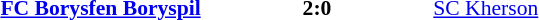<table width=100% cellspacing=1>
<tr>
<th width=20%></th>
<th width=12%></th>
<th width=20%></th>
<th></th>
</tr>
<tr style=font-size:90%>
<td align=right><strong><a href='#'>FC Borysfen Boryspil</a></strong></td>
<td align=center><strong>2:0</strong><br></td>
<td><a href='#'>SC Kherson</a></td>
<td align=center></td>
</tr>
</table>
